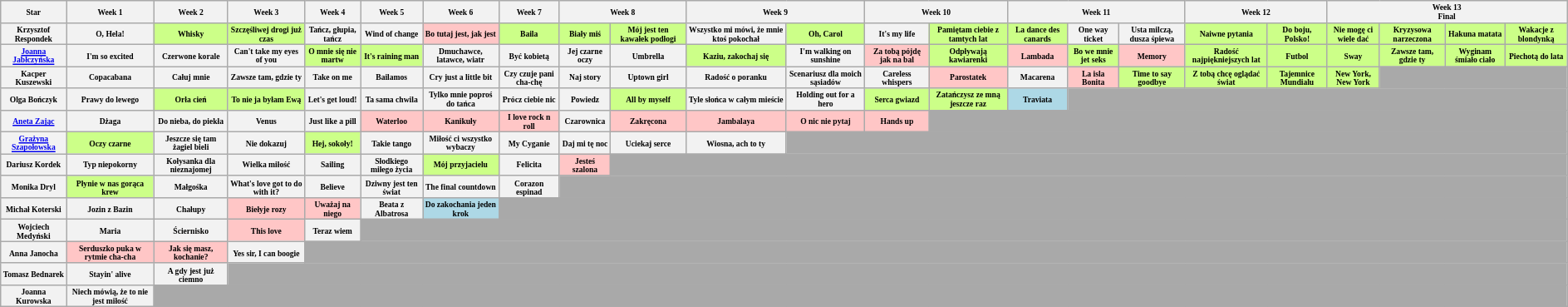<table class="wikitable" style="font-size:40%; text-align:center">
<tr>
<th>Star</th>
<th>Week 1</th>
<th>Week 2</th>
<th>Week 3</th>
<th>Week 4</th>
<th>Week 5</th>
<th>Week 6</th>
<th>Week 7</th>
<th colspan=2>Week 8</th>
<th colspan=2>Week 9</th>
<th colspan=2>Week 10</th>
<th colspan=3>Week 11</th>
<th colspan=2>Week 12</th>
<th colspan=4>Week 13<br>Final</th>
</tr>
<tr>
<th>Krzysztof Respondek</th>
<th>O, Hela!</th>
<th style="background:#ccff88;">Whisky</th>
<th style="background:#ccff88;">Szczęśliwej drogi już czas</th>
<th>Tańcz, głupia, tańcz</th>
<th>Wind of change</th>
<th style="background:#ffc6c6;">Bo tutaj jest, jak jest</th>
<th style="background:#ccff88;">Baila</th>
<th style="background:#ccff88;">Biały miś</th>
<th style="background:#ccff88;">Mój jest ten kawałek podłogi</th>
<th>Wszystko mi mówi, że mnie ktoś pokochał</th>
<th style="background:#ccff88;">Oh, Carol</th>
<th>It's my life</th>
<th style="background:#ccff88;">Pamiętam ciebie z tamtych lat</th>
<th style="background:#ccff88;">La dance des canards</th>
<th>One way ticket</th>
<th>Usta milczą, dusza śpiewa</th>
<th style="background:#ccff88;">Naiwne pytania</th>
<th style="background:#ccff88;">Do boju, Polsko!</th>
<th style="background:#ccff88;">Nie mogę ci wiele dać</th>
<th style="background:#ccff88;">Kryzysowa narzeczona</th>
<th style="background:#ccff88;">Hakuna matata</th>
<th style="background:#ccff88;">Wakacje z blondynką</th>
</tr>
<tr>
<th><a href='#'>Joanna Jabłczyńska</a></th>
<th>I'm so excited</th>
<th>Czerwone korale</th>
<th>Can't take my eyes of you</th>
<th style="background:#ccff88;">O mnie się nie martw</th>
<th style="background:#ccff88;">It's raining man</th>
<th>Dmuchawce, latawce, wiatr</th>
<th>Być kobietą</th>
<th>Jej czarne oczy</th>
<th>Umbrella</th>
<th style="background:#ccff88;">Kaziu, zakochaj się</th>
<th>I'm walking on sunshine</th>
<th style="background:#ffc6c6;">Za tobą pójdę jak na bal</th>
<th style="background:#ccff88;">Odpływają kawiarenki</th>
<th style="background:#ffc6c6;">Lambada</th>
<th style="background:#ccff88;">Bo we mnie jet seks</th>
<th style="background:#ffc6c6;">Memory</th>
<th style="background:#ccff88;">Radość najpiękniejszych lat</th>
<th style="background:#ccff88;">Futbol</th>
<th style="background:#ccff88;">Sway</th>
<th style="background:#ccff88;">Zawsze tam, gdzie ty</th>
<th style="background:#ccff88;">Wyginam śmiało ciało</th>
<th style="background:#ccff88;">Piechotą do lata</th>
</tr>
<tr>
<th>Kacper Kuszewski</th>
<th>Copacabana</th>
<th>Całuj mnie</th>
<th>Zawsze tam, gdzie ty</th>
<th>Take on me</th>
<th>Bailamos</th>
<th>Cry just a little bit</th>
<th>Czy czuje pani cha-chę</th>
<th>Naj story</th>
<th>Uptown girl</th>
<th>Radość o poranku</th>
<th>Scenariusz dla moich sąsiadów</th>
<th>Careless whispers</th>
<th style="background:#ffc6c6;">Parostatek</th>
<th>Macarena</th>
<th style="background:#ffc6c6;">La isla Bonita</th>
<th style="background:#ccff88;">Time to say goodbye</th>
<th style="background:#ccff88;">Z tobą chcę oglądać świat</th>
<th style="background:#ccff88;">Tajemnice Mundialu</th>
<th style="background:#ccff88;">New York, New York</th>
<th style="background:darkgrey" colspan=3></th>
</tr>
<tr>
<th>Olga Bończyk</th>
<th>Prawy do lewego</th>
<th style="background:#ccff88;">Orła cień</th>
<th style="background:#ccff88;">To nie ja byłam Ewą</th>
<th>Let's get loud!</th>
<th>Ta sama chwila</th>
<th>Tylko mnie poproś do tańca</th>
<th>Prócz ciebie nic</th>
<th>Powiedz</th>
<th style="background:#ccff88;">All by myself</th>
<th>Tyle słońca w całym mieście</th>
<th>Holding out for a hero</th>
<th style="background:#ccff88;">Serca gwiazd</th>
<th style="background:#ccff88;">Zatańczysz ze mną jeszcze raz</th>
<th style="background:lightblue;">Traviata</th>
<th style="background:darkgrey" colspan=8></th>
</tr>
<tr>
<th><a href='#'>Aneta Zając</a></th>
<th>Dżaga</th>
<th>Do nieba, do piekła</th>
<th>Venus</th>
<th>Just like a pill</th>
<th style="background:#ffc6c6;">Waterloo</th>
<th style="background:#ffc6c6;">Kanikuły</th>
<th style="background:#ffc6c6;">I love rock n roll</th>
<th>Czarownica</th>
<th style="background:#ffc6c6;">Zakręcona</th>
<th style="background:#ffc6c6;">Jambalaya</th>
<th style="background:#ffc6c6;">O nic nie pytaj</th>
<th style="background:#ffc6c6;">Hands up</th>
<th style="background:darkgrey" colspan=10></th>
</tr>
<tr>
<th><a href='#'>Grażyna Szapołowska</a></th>
<th style="background:#ccff88;">Oczy czarne</th>
<th>Jeszcze się tam żagiel bieli</th>
<th>Nie dokazuj</th>
<th style="background:#ccff88;">Hej, sokoły!</th>
<th>Takie tango</th>
<th>Miłość ci wszystko wybaczy</th>
<th>My Cyganie</th>
<th>Daj mi tę noc</th>
<th>Uciekaj serce</th>
<th>Wiosna, ach to ty</th>
<th style="background:darkgrey" colspan=12></th>
</tr>
<tr>
<th>Dariusz Kordek</th>
<th>Typ niepokorny</th>
<th>Kołysanka dla nieznajomej</th>
<th>Wielka miłość</th>
<th>Sailing</th>
<th>Słodkiego miłego życia</th>
<th style="background:#ccff88;">Mój przyjacielu</th>
<th>Felicita</th>
<th style="background:#ffc6c6;">Jesteś szalona</th>
<th style="background:darkgrey" colspan=14></th>
</tr>
<tr>
<th>Monika Dryl</th>
<th style="background:#ccff88;">Płynie w nas gorąca krew</th>
<th>Małgośka</th>
<th>What's love got to do with it?</th>
<th>Believe</th>
<th>Dziwny jest ten świat</th>
<th>The final countdown</th>
<th>Corazon espinad</th>
<th style="background:darkgrey" colspan=15></th>
</tr>
<tr>
<th>Michał Koterski</th>
<th>Jozin z Bazin</th>
<th>Chałupy</th>
<th style="background:#ffc6c6;">Biełyje rozy</th>
<th style="background:#ffc6c6;">Uważaj na niego</th>
<th>Beata z Albatrosa</th>
<th style="background:lightblue;">Do zakochania jeden krok</th>
<th style="background:darkgrey" colspan=18></th>
</tr>
<tr>
<th>Wojciech Medyński</th>
<th>Maria</th>
<th>Ściernisko</th>
<th style="background:#ffc6c6;">This love</th>
<th>Teraz wiem</th>
<th style="background:darkgrey" colspan=18></th>
</tr>
<tr>
<th>Anna Janocha</th>
<th style="background:#ffc6c6;">Serduszko puka w rytmie cha-cha</th>
<th style="background:#ffc6c6;">Jak się masz, kochanie?</th>
<th>Yes sir, I can boogie</th>
<th style="background:darkgrey" colspan=19></th>
</tr>
<tr>
<th>Tomasz Bednarek</th>
<th>Stayin' alive</th>
<th>A gdy jest już ciemno</th>
<th style="background:darkgrey" colspan=20></th>
</tr>
<tr>
<th>Joanna Kurowska</th>
<th>Niech mówią, że to nie jest miłość</th>
<th style="background:darkgrey" colspan=21></th>
</tr>
</table>
